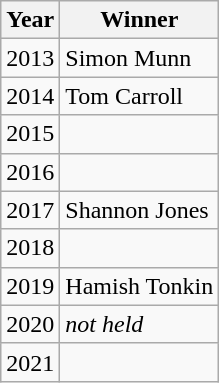<table class="wikitable">
<tr>
<th>Year</th>
<th>Winner</th>
</tr>
<tr>
<td>2013</td>
<td>Simon Munn </td>
</tr>
<tr>
<td>2014</td>
<td>Tom Carroll </td>
</tr>
<tr>
<td>2015</td>
<td></td>
</tr>
<tr>
<td>2016</td>
<td></td>
</tr>
<tr>
<td>2017</td>
<td>Shannon Jones </td>
</tr>
<tr>
<td>2018</td>
<td></td>
</tr>
<tr>
<td>2019</td>
<td>Hamish Tonkin </td>
</tr>
<tr>
<td>2020</td>
<td><em>not held</em></td>
</tr>
<tr>
<td>2021</td>
<td></td>
</tr>
</table>
